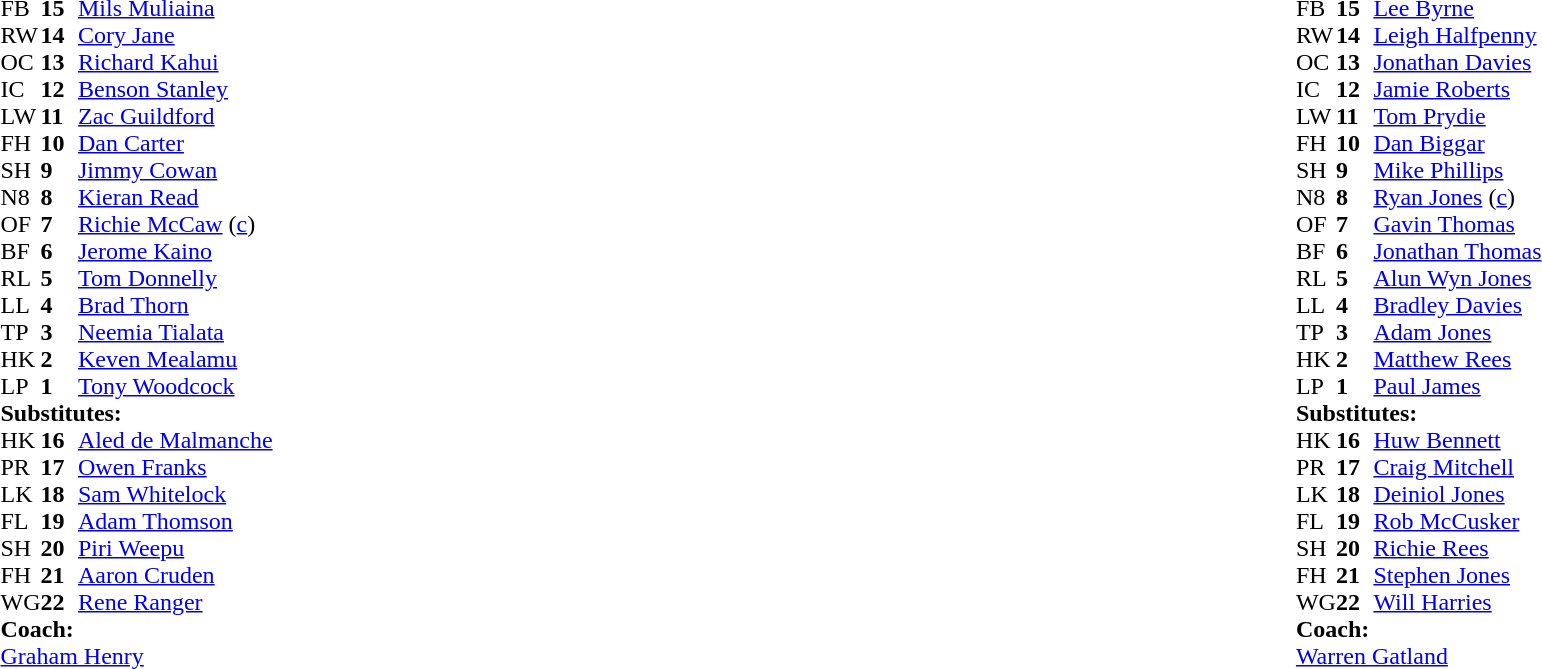<table style="width:100%">
<tr>
<td style="vertical-align:top;width:50%"><br><table cellspacing="0" cellpadding="0">
<tr>
<th width="25"></th>
<th width="25"></th>
</tr>
<tr>
<td>FB</td>
<td><strong>15</strong></td>
<td><a href='#'>Mils Muliaina</a></td>
</tr>
<tr>
<td>RW</td>
<td><strong>14</strong></td>
<td><a href='#'>Cory Jane</a></td>
</tr>
<tr>
<td>OC</td>
<td><strong>13</strong></td>
<td><a href='#'>Richard Kahui</a></td>
</tr>
<tr>
<td>IC</td>
<td><strong>12</strong></td>
<td><a href='#'>Benson Stanley</a></td>
</tr>
<tr>
<td>LW</td>
<td><strong>11</strong></td>
<td><a href='#'>Zac Guildford</a></td>
</tr>
<tr>
<td>FH</td>
<td><strong>10</strong></td>
<td><a href='#'>Dan Carter</a></td>
</tr>
<tr>
<td>SH</td>
<td><strong>9</strong></td>
<td><a href='#'>Jimmy Cowan</a></td>
</tr>
<tr>
<td>N8</td>
<td><strong>8</strong></td>
<td><a href='#'>Kieran Read</a></td>
</tr>
<tr>
<td>OF</td>
<td><strong>7</strong></td>
<td><a href='#'>Richie McCaw</a> (<a href='#'>c</a>)</td>
</tr>
<tr>
<td>BF</td>
<td><strong>6</strong></td>
<td><a href='#'>Jerome Kaino</a></td>
</tr>
<tr>
<td>RL</td>
<td><strong>5</strong></td>
<td><a href='#'>Tom Donnelly</a></td>
</tr>
<tr>
<td>LL</td>
<td><strong>4</strong></td>
<td><a href='#'>Brad Thorn</a></td>
</tr>
<tr>
<td>TP</td>
<td><strong>3</strong></td>
<td><a href='#'>Neemia Tialata</a></td>
</tr>
<tr>
<td>HK</td>
<td><strong>2</strong></td>
<td><a href='#'>Keven Mealamu</a></td>
</tr>
<tr>
<td>LP</td>
<td><strong>1</strong></td>
<td><a href='#'>Tony Woodcock</a></td>
</tr>
<tr>
<td colspan="3"><strong>Substitutes:</strong></td>
</tr>
<tr>
<td>HK</td>
<td><strong>16</strong></td>
<td><a href='#'>Aled de Malmanche</a></td>
</tr>
<tr>
<td>PR</td>
<td><strong>17</strong></td>
<td><a href='#'>Owen Franks</a></td>
</tr>
<tr>
<td>LK</td>
<td><strong>18</strong></td>
<td><a href='#'>Sam Whitelock</a></td>
</tr>
<tr>
<td>FL</td>
<td><strong>19</strong></td>
<td><a href='#'>Adam Thomson</a></td>
</tr>
<tr>
<td>SH</td>
<td><strong>20</strong></td>
<td><a href='#'>Piri Weepu</a></td>
</tr>
<tr>
<td>FH</td>
<td><strong>21</strong></td>
<td><a href='#'>Aaron Cruden</a></td>
</tr>
<tr>
<td>WG</td>
<td><strong>22</strong></td>
<td><a href='#'>Rene Ranger</a></td>
</tr>
<tr>
<td colspan="3"><strong>Coach:</strong></td>
</tr>
<tr>
<td colspan="3"><a href='#'>Graham Henry</a></td>
</tr>
</table>
</td>
<td style="vertical-align:top"></td>
<td style="vertical-align:top;width:50%"><br><table cellspacing="0" cellpadding="0" style="margin:auto">
<tr>
<th width="25"></th>
<th width="25"></th>
</tr>
<tr>
<td>FB</td>
<td><strong>15</strong></td>
<td><a href='#'>Lee Byrne</a></td>
</tr>
<tr>
<td>RW</td>
<td><strong>14</strong></td>
<td><a href='#'>Leigh Halfpenny</a></td>
</tr>
<tr>
<td>OC</td>
<td><strong>13</strong></td>
<td><a href='#'>Jonathan Davies</a></td>
</tr>
<tr>
<td>IC</td>
<td><strong>12</strong></td>
<td><a href='#'>Jamie Roberts</a></td>
</tr>
<tr>
<td>LW</td>
<td><strong>11</strong></td>
<td><a href='#'>Tom Prydie</a></td>
</tr>
<tr>
<td>FH</td>
<td><strong>10</strong></td>
<td><a href='#'>Dan Biggar</a></td>
</tr>
<tr>
<td>SH</td>
<td><strong>9</strong></td>
<td><a href='#'>Mike Phillips</a></td>
</tr>
<tr>
<td>N8</td>
<td><strong>8</strong></td>
<td><a href='#'>Ryan Jones</a> (<a href='#'>c</a>)</td>
</tr>
<tr>
<td>OF</td>
<td><strong>7</strong></td>
<td><a href='#'>Gavin Thomas</a></td>
</tr>
<tr>
<td>BF</td>
<td><strong>6</strong></td>
<td><a href='#'>Jonathan Thomas</a></td>
</tr>
<tr>
<td>RL</td>
<td><strong>5</strong></td>
<td><a href='#'>Alun Wyn Jones</a></td>
</tr>
<tr>
<td>LL</td>
<td><strong>4</strong></td>
<td><a href='#'>Bradley Davies</a></td>
</tr>
<tr>
<td>TP</td>
<td><strong>3</strong></td>
<td><a href='#'>Adam Jones</a></td>
</tr>
<tr>
<td>HK</td>
<td><strong>2</strong></td>
<td><a href='#'>Matthew Rees</a></td>
</tr>
<tr>
<td>LP</td>
<td><strong>1</strong></td>
<td><a href='#'>Paul James</a></td>
</tr>
<tr>
<td colspan="3"><strong>Substitutes:</strong></td>
</tr>
<tr>
<td>HK</td>
<td><strong>16</strong></td>
<td><a href='#'>Huw Bennett</a></td>
</tr>
<tr>
<td>PR</td>
<td><strong>17</strong></td>
<td><a href='#'>Craig Mitchell</a></td>
</tr>
<tr>
<td>LK</td>
<td><strong>18</strong></td>
<td><a href='#'>Deiniol Jones</a></td>
</tr>
<tr>
<td>FL</td>
<td><strong>19</strong></td>
<td><a href='#'>Rob McCusker</a></td>
</tr>
<tr>
<td>SH</td>
<td><strong>20</strong></td>
<td><a href='#'>Richie Rees</a></td>
</tr>
<tr>
<td>FH</td>
<td><strong>21</strong></td>
<td><a href='#'>Stephen Jones</a></td>
</tr>
<tr>
<td>WG</td>
<td><strong>22</strong></td>
<td><a href='#'>Will Harries</a></td>
</tr>
<tr>
<td colspan="3"><strong>Coach:</strong></td>
</tr>
<tr>
<td colspan="3"> <a href='#'>Warren Gatland</a></td>
</tr>
</table>
</td>
</tr>
</table>
